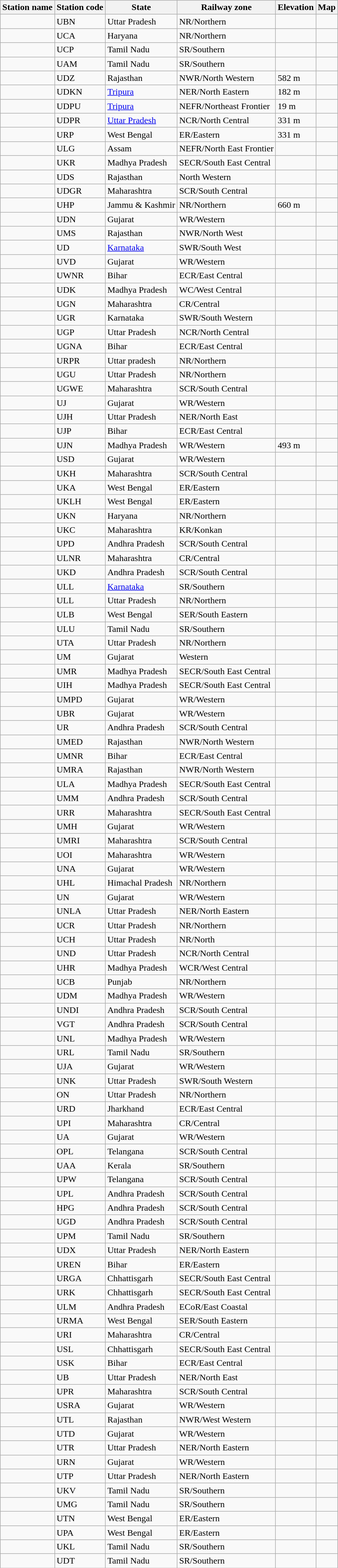<table class="sortable wikitable">
<tr>
<th>Station name</th>
<th>Station code</th>
<th>State</th>
<th>Railway zone</th>
<th>Elevation</th>
<th>Map</th>
</tr>
<tr>
<td></td>
<td>UBN</td>
<td>Uttar Pradesh</td>
<td>NR/Northern</td>
<td></td>
<td></td>
</tr>
<tr>
<td></td>
<td>UCA</td>
<td>Haryana</td>
<td>NR/Northern</td>
<td></td>
<td></td>
</tr>
<tr>
<td></td>
<td>UCP</td>
<td>Tamil Nadu</td>
<td>SR/Southern</td>
<td></td>
<td></td>
</tr>
<tr>
<td></td>
<td>UAM</td>
<td>Tamil Nadu</td>
<td>SR/Southern</td>
<td></td>
<td></td>
</tr>
<tr>
<td></td>
<td>UDZ</td>
<td>Rajasthan</td>
<td>NWR/North Western</td>
<td>582 m</td>
<td></td>
</tr>
<tr>
<td></td>
<td>UDKN</td>
<td><a href='#'>Tripura</a></td>
<td>NER/North Eastern</td>
<td>182 m</td>
<td></td>
</tr>
<tr>
<td></td>
<td>UDPU</td>
<td><a href='#'>Tripura</a></td>
<td>NEFR/Northeast Frontier</td>
<td>19 m</td>
<td></td>
</tr>
<tr>
<td></td>
<td>UDPR</td>
<td><a href='#'>Uttar Pradesh</a></td>
<td>NCR/North Central</td>
<td>331 m</td>
<td></td>
</tr>
<tr>
<td></td>
<td>URP</td>
<td>West Bengal</td>
<td>ER/Eastern</td>
<td>331 m</td>
<td></td>
</tr>
<tr>
<td></td>
<td>ULG</td>
<td>Assam</td>
<td>NEFR/North East Frontier</td>
<td></td>
<td></td>
</tr>
<tr>
<td></td>
<td>UKR</td>
<td>Madhya Pradesh</td>
<td>SECR/South East Central</td>
<td></td>
<td></td>
</tr>
<tr>
<td></td>
<td>UDS</td>
<td>Rajasthan</td>
<td NWR>North Western</td>
<td></td>
<td></td>
</tr>
<tr>
<td></td>
<td>UDGR</td>
<td>Maharashtra</td>
<td>SCR/South Central</td>
<td></td>
<td></td>
</tr>
<tr>
<td></td>
<td>UHP</td>
<td>Jammu & Kashmir</td>
<td>NR/Northern</td>
<td>660 m</td>
<td></td>
</tr>
<tr>
<td></td>
<td>UDN</td>
<td>Gujarat</td>
<td>WR/Western</td>
<td></td>
<td></td>
</tr>
<tr>
<td></td>
<td>UMS</td>
<td>Rajasthan</td>
<td>NWR/North West</td>
<td></td>
<td></td>
</tr>
<tr>
<td></td>
<td>UD</td>
<td><a href='#'>Karnataka</a></td>
<td>SWR/South West</td>
<td></td>
<td></td>
</tr>
<tr>
<td></td>
<td>UVD</td>
<td>Gujarat</td>
<td>WR/Western</td>
<td></td>
<td></td>
</tr>
<tr>
<td></td>
<td>UWNR</td>
<td>Bihar</td>
<td>ECR/East Central</td>
<td></td>
<td></td>
</tr>
<tr>
<td></td>
<td>UDK</td>
<td>Madhya Pradesh</td>
<td>WC/West Central</td>
<td></td>
<td></td>
</tr>
<tr>
<td></td>
<td>UGN</td>
<td>Maharashtra</td>
<td>CR/Central</td>
<td></td>
<td></td>
</tr>
<tr>
<td></td>
<td>UGR</td>
<td>Karnataka</td>
<td>SWR/South Western</td>
<td></td>
<td></td>
</tr>
<tr>
<td></td>
<td>UGP</td>
<td>Uttar Pradesh</td>
<td>NCR/North Central</td>
<td></td>
<td></td>
</tr>
<tr>
<td></td>
<td>UGNA</td>
<td>Bihar</td>
<td>ECR/East Central</td>
<td></td>
<td></td>
</tr>
<tr>
<td></td>
<td>URPR</td>
<td>Uttar pradesh</td>
<td>NR/Northern</td>
<td></td>
<td></td>
</tr>
<tr>
<td></td>
<td>UGU</td>
<td>Uttar Pradesh</td>
<td>NR/Northern</td>
<td></td>
<td></td>
</tr>
<tr>
<td></td>
<td>UGWE</td>
<td>Maharashtra</td>
<td>SCR/South Central</td>
<td></td>
<td></td>
</tr>
<tr>
<td></td>
<td>UJ</td>
<td>Gujarat</td>
<td>WR/Western</td>
<td></td>
<td></td>
</tr>
<tr>
<td></td>
<td>UJH</td>
<td>Uttar Pradesh</td>
<td>NER/North East</td>
<td></td>
<td></td>
</tr>
<tr>
<td></td>
<td>UJP</td>
<td>Bihar</td>
<td>ECR/East Central</td>
<td></td>
<td></td>
</tr>
<tr>
<td></td>
<td>UJN</td>
<td>Madhya Pradesh</td>
<td>WR/Western</td>
<td>493 m</td>
<td></td>
</tr>
<tr>
<td></td>
<td>USD</td>
<td>Gujarat</td>
<td>WR/Western</td>
<td></td>
<td></td>
</tr>
<tr>
<td></td>
<td>UKH</td>
<td>Maharashtra</td>
<td>SCR/South Central</td>
<td></td>
<td></td>
</tr>
<tr>
<td></td>
<td>UKA</td>
<td>West Bengal</td>
<td>ER/Eastern</td>
<td></td>
<td></td>
</tr>
<tr>
<td></td>
<td>UKLH</td>
<td>West Bengal</td>
<td>ER/Eastern</td>
<td></td>
<td></td>
</tr>
<tr>
<td></td>
<td>UKN</td>
<td>Haryana</td>
<td>NR/Northern</td>
<td></td>
<td></td>
</tr>
<tr>
<td></td>
<td>UKC</td>
<td>Maharashtra</td>
<td>KR/Konkan</td>
<td></td>
<td></td>
</tr>
<tr>
<td></td>
<td>UPD</td>
<td>Andhra Pradesh</td>
<td>SCR/South Central</td>
<td></td>
<td></td>
</tr>
<tr>
<td></td>
<td>ULNR</td>
<td>Maharashtra</td>
<td>CR/Central</td>
<td></td>
<td></td>
</tr>
<tr>
<td></td>
<td>UKD</td>
<td>Andhra Pradesh</td>
<td>SCR/South Central</td>
<td></td>
<td></td>
</tr>
<tr>
<td></td>
<td>ULL</td>
<td><a href='#'>Karnataka</a></td>
<td>SR/Southern</td>
<td></td>
<td></td>
</tr>
<tr>
<td></td>
<td>ULL</td>
<td>Uttar Pradesh</td>
<td>NR/Northern</td>
<td></td>
<td></td>
</tr>
<tr>
<td></td>
<td>ULB</td>
<td>West Bengal</td>
<td>SER/South Eastern</td>
<td></td>
<td></td>
</tr>
<tr>
<td></td>
<td>ULU</td>
<td>Tamil Nadu</td>
<td>SR/Southern</td>
<td></td>
<td></td>
</tr>
<tr>
<td></td>
<td>UTA</td>
<td>Uttar Pradesh</td>
<td>NR/Northern</td>
<td></td>
<td></td>
</tr>
<tr>
<td></td>
<td>UM</td>
<td>Gujarat</td>
<td>Western</td>
<td></td>
<td></td>
</tr>
<tr>
<td></td>
<td>UMR</td>
<td>Madhya Pradesh</td>
<td>SECR/South East Central</td>
<td></td>
<td></td>
</tr>
<tr>
<td></td>
<td>UIH</td>
<td>Madhya Pradesh</td>
<td>SECR/South East Central</td>
<td></td>
<td></td>
</tr>
<tr>
<td></td>
<td>UMPD</td>
<td>Gujarat</td>
<td>WR/Western</td>
<td></td>
<td></td>
</tr>
<tr>
<td></td>
<td>UBR</td>
<td>Gujarat</td>
<td>WR/Western</td>
<td></td>
<td></td>
</tr>
<tr>
<td></td>
<td>UR</td>
<td>Andhra Pradesh</td>
<td>SCR/South Central</td>
<td></td>
<td></td>
</tr>
<tr>
<td></td>
<td>UMED</td>
<td>Rajasthan</td>
<td>NWR/North Western</td>
<td></td>
<td></td>
</tr>
<tr>
<td></td>
<td>UMNR</td>
<td>Bihar</td>
<td>ECR/East Central</td>
<td></td>
<td></td>
</tr>
<tr>
<td></td>
<td>UMRA</td>
<td>Rajasthan</td>
<td>NWR/North Western</td>
<td></td>
<td></td>
</tr>
<tr>
<td></td>
<td>ULA</td>
<td>Madhya Pradesh</td>
<td>SECR/South East Central</td>
<td></td>
<td></td>
</tr>
<tr>
<td></td>
<td>UMM</td>
<td>Andhra Pradesh</td>
<td>SCR/South Central</td>
<td></td>
<td></td>
</tr>
<tr>
<td></td>
<td>URR</td>
<td>Maharashtra</td>
<td>SECR/South East Central</td>
<td></td>
<td></td>
</tr>
<tr>
<td></td>
<td>UMH</td>
<td>Gujarat</td>
<td>WR/Western</td>
<td></td>
<td></td>
</tr>
<tr>
<td></td>
<td>UMRI</td>
<td>Maharashtra</td>
<td>SCR/South Central</td>
<td></td>
<td></td>
</tr>
<tr>
<td></td>
<td>UOI</td>
<td>Maharashtra</td>
<td>WR/Western</td>
<td></td>
<td></td>
</tr>
<tr>
<td></td>
<td>UNA</td>
<td>Gujarat</td>
<td>WR/Western</td>
<td></td>
<td></td>
</tr>
<tr>
<td></td>
<td>UHL</td>
<td>Himachal Pradesh</td>
<td>NR/Northern</td>
<td></td>
<td></td>
</tr>
<tr>
<td></td>
<td>UN</td>
<td>Gujarat</td>
<td>WR/Western</td>
<td></td>
<td></td>
</tr>
<tr>
<td></td>
<td>UNLA</td>
<td>Uttar Pradesh</td>
<td>NER/North Eastern</td>
<td></td>
<td></td>
</tr>
<tr>
<td></td>
<td>UCR</td>
<td>Uttar Pradesh</td>
<td>NR/Northern</td>
<td></td>
<td></td>
</tr>
<tr>
<td></td>
<td>UCH</td>
<td>Uttar Pradesh</td>
<td>NR/North</td>
<td></td>
<td></td>
</tr>
<tr>
<td></td>
<td>UND</td>
<td>Uttar Pradesh</td>
<td>NCR/North Central</td>
<td></td>
<td></td>
</tr>
<tr>
<td></td>
<td>UHR</td>
<td>Madhya Pradesh</td>
<td>WCR/West Central</td>
<td></td>
<td></td>
</tr>
<tr>
<td></td>
<td>UCB</td>
<td>Punjab</td>
<td>NR/Northern</td>
<td></td>
<td></td>
</tr>
<tr>
<td></td>
<td>UDM</td>
<td>Madhya Pradesh</td>
<td>WR/Western</td>
<td></td>
<td></td>
</tr>
<tr>
<td></td>
<td>UNDI</td>
<td>Andhra Pradesh</td>
<td>SCR/South Central</td>
<td></td>
<td></td>
</tr>
<tr>
<td></td>
<td>VGT</td>
<td>Andhra Pradesh</td>
<td>SCR/South Central</td>
<td></td>
<td></td>
</tr>
<tr>
<td></td>
<td>UNL</td>
<td>Madhya Pradesh</td>
<td>WR/Western</td>
<td></td>
<td></td>
</tr>
<tr>
<td></td>
<td>URL</td>
<td>Tamil Nadu</td>
<td>SR/Southern</td>
<td></td>
<td></td>
</tr>
<tr>
<td></td>
<td>UJA</td>
<td>Gujarat</td>
<td>WR/Western</td>
<td></td>
<td></td>
</tr>
<tr>
<td></td>
<td>UNK</td>
<td>Uttar Pradesh</td>
<td>SWR/South Western</td>
<td></td>
<td></td>
</tr>
<tr>
<td></td>
<td>ON</td>
<td>Uttar Pradesh</td>
<td>NR/Northern</td>
<td></td>
<td></td>
</tr>
<tr>
<td></td>
<td>URD</td>
<td>Jharkhand</td>
<td>ECR/East Central</td>
<td></td>
<td></td>
</tr>
<tr>
<td></td>
<td>UPI</td>
<td>Maharashtra</td>
<td>CR/Central</td>
<td></td>
<td></td>
</tr>
<tr>
<td></td>
<td>UA</td>
<td>Gujarat</td>
<td>WR/Western</td>
<td></td>
<td></td>
</tr>
<tr>
<td></td>
<td>OPL</td>
<td>Telangana</td>
<td>SCR/South Central</td>
<td></td>
<td></td>
</tr>
<tr>
<td></td>
<td>UAA</td>
<td>Kerala</td>
<td>SR/Southern</td>
<td></td>
<td></td>
</tr>
<tr>
<td></td>
<td>UPW</td>
<td>Telangana</td>
<td>SCR/South Central</td>
<td></td>
<td></td>
</tr>
<tr>
<td></td>
<td>UPL</td>
<td>Andhra Pradesh</td>
<td>SCR/South Central</td>
<td></td>
<td></td>
</tr>
<tr>
<td></td>
<td>HPG</td>
<td>Andhra Pradesh</td>
<td>SCR/South Central</td>
<td></td>
<td></td>
</tr>
<tr>
<td></td>
<td>UGD</td>
<td>Andhra Pradesh</td>
<td>SCR/South Central</td>
<td></td>
<td></td>
</tr>
<tr>
<td></td>
<td>UPM</td>
<td>Tamil Nadu</td>
<td>SR/Southern</td>
<td></td>
<td></td>
</tr>
<tr>
<td></td>
<td>UDX</td>
<td>Uttar Pradesh</td>
<td>NER/North Eastern</td>
<td></td>
<td></td>
</tr>
<tr>
<td></td>
<td>UREN</td>
<td>Bihar</td>
<td>ER/Eastern</td>
<td></td>
<td></td>
</tr>
<tr>
<td></td>
<td>URGA</td>
<td>Chhattisgarh</td>
<td>SECR/South East Central</td>
<td></td>
<td></td>
</tr>
<tr>
<td></td>
<td>URK</td>
<td>Chhattisgarh</td>
<td>SECR/South East Central</td>
<td></td>
<td></td>
</tr>
<tr>
<td></td>
<td>ULM</td>
<td>Andhra Pradesh</td>
<td>ECoR/East Coastal</td>
<td></td>
<td></td>
</tr>
<tr>
<td></td>
<td>URMA</td>
<td>West Bengal</td>
<td>SER/South Eastern</td>
<td></td>
<td></td>
</tr>
<tr>
<td></td>
<td>URI</td>
<td>Maharashtra</td>
<td>CR/Central</td>
<td></td>
<td></td>
</tr>
<tr>
<td></td>
<td>USL</td>
<td>Chhattisgarh</td>
<td>SECR/South East Central</td>
<td></td>
<td></td>
</tr>
<tr>
<td></td>
<td>USK</td>
<td>Bihar</td>
<td>ECR/East Central</td>
<td></td>
<td></td>
</tr>
<tr>
<td></td>
<td>UB</td>
<td>Uttar Pradesh</td>
<td>NER/North East</td>
<td></td>
<td></td>
</tr>
<tr>
<td></td>
<td>UPR</td>
<td>Maharashtra</td>
<td>SCR/South Central</td>
<td></td>
<td></td>
</tr>
<tr>
<td></td>
<td>USRA</td>
<td>Gujarat</td>
<td>WR/Western</td>
<td></td>
<td></td>
</tr>
<tr>
<td></td>
<td>UTL</td>
<td>Rajasthan</td>
<td>NWR/West Western</td>
<td></td>
<td></td>
</tr>
<tr>
<td></td>
<td>UTD</td>
<td>Gujarat</td>
<td>WR/Western</td>
<td></td>
<td></td>
</tr>
<tr>
<td></td>
<td>UTR</td>
<td>Uttar Pradesh</td>
<td>NER/North Eastern</td>
<td></td>
<td></td>
</tr>
<tr>
<td></td>
<td>URN</td>
<td>Gujarat</td>
<td>WR/Western</td>
<td></td>
<td></td>
</tr>
<tr>
<td></td>
<td>UTP</td>
<td>Uttar Pradesh</td>
<td>NER/North Eastern</td>
<td></td>
<td></td>
</tr>
<tr>
<td></td>
<td>UKV</td>
<td>Tamil Nadu</td>
<td>SR/Southern</td>
<td></td>
<td></td>
</tr>
<tr>
<td></td>
<td>UMG</td>
<td>Tamil Nadu</td>
<td>SR/Southern</td>
<td></td>
<td></td>
</tr>
<tr>
<td></td>
<td>UTN</td>
<td>West Bengal</td>
<td>ER/Eastern</td>
<td></td>
<td></td>
</tr>
<tr>
<td></td>
<td>UPA</td>
<td>West Bengal</td>
<td>ER/Eastern</td>
<td></td>
<td></td>
</tr>
<tr>
<td></td>
<td>UKL</td>
<td>Tamil Nadu</td>
<td>SR/Southern</td>
<td></td>
<td></td>
</tr>
<tr>
<td></td>
<td>UDT</td>
<td>Tamil Nadu</td>
<td>SR/Southern</td>
<td></td>
<td></td>
</tr>
</table>
